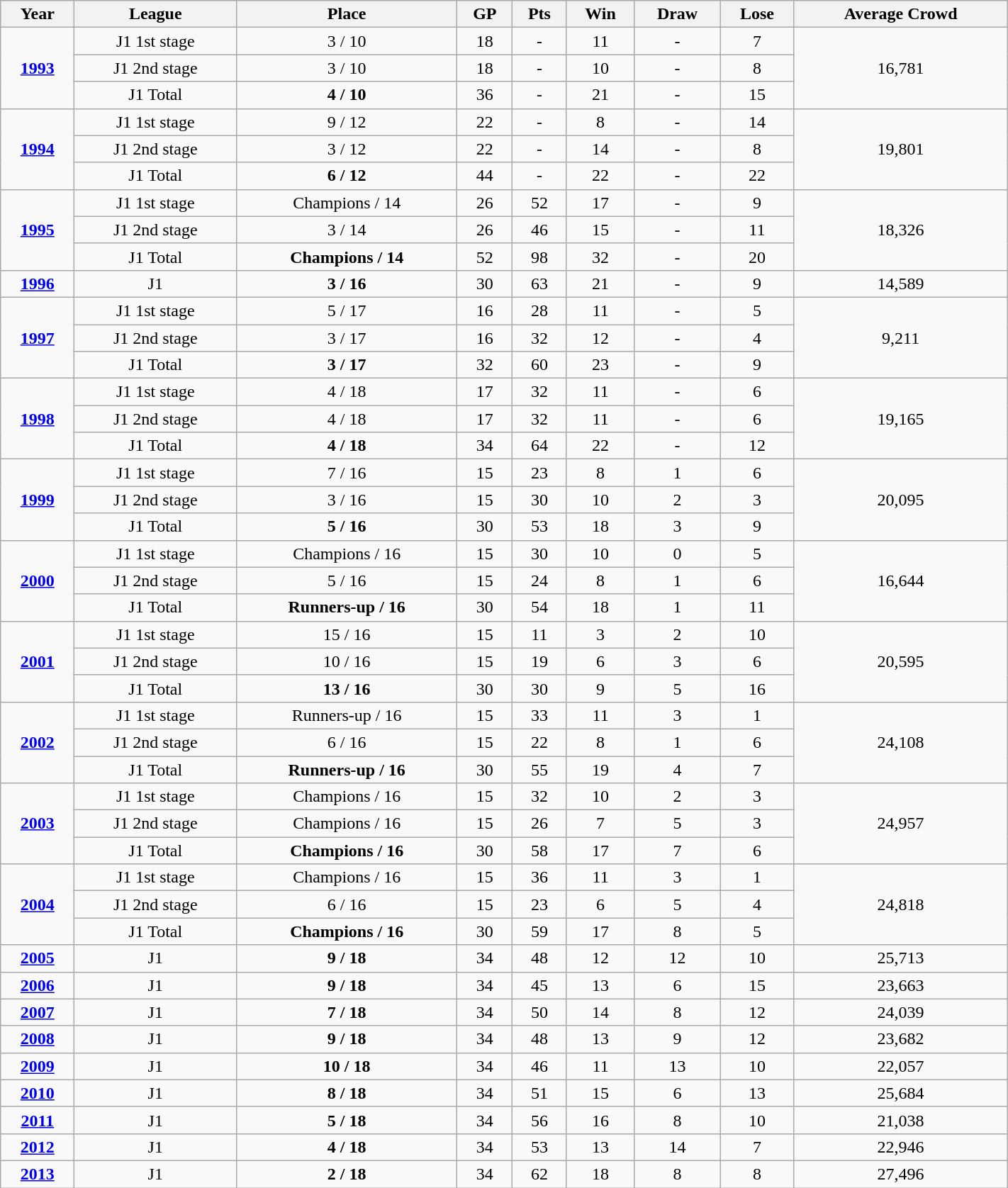<table class="wikitable sortable" style="width:75%; align:center; text-align:center">
<tr>
<th>Year</th>
<th>League</th>
<th>Place</th>
<th>GP</th>
<th>Pts</th>
<th>Win</th>
<th>Draw</th>
<th>Lose</th>
<th>Average Crowd</th>
</tr>
<tr>
<td rowspan="3"><strong><a href='#'>1993</a></strong></td>
<td>J1 1st stage</td>
<td>3 / 10</td>
<td>18</td>
<td>-</td>
<td>11</td>
<td>-</td>
<td>7</td>
<td rowspan="3">16,781</td>
</tr>
<tr>
<td>J1 2nd stage</td>
<td>3 / 10</td>
<td>18</td>
<td>-</td>
<td>10</td>
<td>-</td>
<td>8</td>
</tr>
<tr>
<td>J1 Total</td>
<td><strong>4 / 10</strong></td>
<td>36</td>
<td>-</td>
<td>21</td>
<td>-</td>
<td>15</td>
</tr>
<tr>
<td rowspan="3"><strong><a href='#'>1994</a></strong></td>
<td>J1 1st stage</td>
<td>9 / 12</td>
<td>22</td>
<td>-</td>
<td>8</td>
<td>-</td>
<td>14</td>
<td rowspan="3">19,801</td>
</tr>
<tr>
<td>J1 2nd stage</td>
<td>3 / 12</td>
<td>22</td>
<td>-</td>
<td>14</td>
<td>-</td>
<td>8</td>
</tr>
<tr>
<td>J1 Total</td>
<td><strong>6 / 12</strong></td>
<td>44</td>
<td>-</td>
<td>22</td>
<td>-</td>
<td>22</td>
</tr>
<tr>
<td rowspan="3"><strong><a href='#'>1995</a></strong></td>
<td>J1 1st stage</td>
<td>Champions / 14</td>
<td>26</td>
<td>52</td>
<td>17</td>
<td>-</td>
<td>9</td>
<td rowspan="3">18,326</td>
</tr>
<tr>
<td>J1 2nd stage</td>
<td>3 / 14</td>
<td>26</td>
<td>46</td>
<td>15</td>
<td>-</td>
<td>11</td>
</tr>
<tr>
<td>J1 Total</td>
<td><strong>Champions / 14</strong></td>
<td>52</td>
<td>98</td>
<td>32</td>
<td>-</td>
<td>20</td>
</tr>
<tr>
<td><strong><a href='#'>1996</a></strong></td>
<td>J1</td>
<td><strong>3 / 16</strong></td>
<td>30</td>
<td>63</td>
<td>21</td>
<td>-</td>
<td>9</td>
<td>14,589</td>
</tr>
<tr>
<td rowspan="3"><strong><a href='#'>1997</a></strong></td>
<td>J1 1st stage</td>
<td>5 / 17</td>
<td>16</td>
<td>28</td>
<td>11</td>
<td>-</td>
<td>5</td>
<td rowspan="3">9,211</td>
</tr>
<tr>
<td>J1 2nd stage</td>
<td>3 / 17</td>
<td>16</td>
<td>32</td>
<td>12</td>
<td>-</td>
<td>4</td>
</tr>
<tr>
<td>J1 Total</td>
<td><strong>3 / 17</strong></td>
<td>32</td>
<td>60</td>
<td>23</td>
<td>-</td>
<td>9</td>
</tr>
<tr>
<td rowspan="3"><strong><a href='#'>1998</a></strong></td>
<td>J1 1st stage</td>
<td>4 / 18</td>
<td>17</td>
<td>32</td>
<td>11</td>
<td>-</td>
<td>6</td>
<td rowspan="3">19,165</td>
</tr>
<tr>
<td>J1 2nd stage</td>
<td>4 / 18</td>
<td>17</td>
<td>32</td>
<td>11</td>
<td>-</td>
<td>6</td>
</tr>
<tr>
<td>J1 Total</td>
<td><strong>4 / 18</strong></td>
<td>34</td>
<td>64</td>
<td>22</td>
<td>-</td>
<td>12</td>
</tr>
<tr>
<td rowspan="3"><strong><a href='#'>1999</a></strong></td>
<td>J1 1st stage</td>
<td>7 / 16</td>
<td>15</td>
<td>23</td>
<td>8</td>
<td>1</td>
<td>6</td>
<td rowspan="3">20,095</td>
</tr>
<tr>
<td>J1 2nd stage</td>
<td>3 / 16</td>
<td>15</td>
<td>30</td>
<td>10</td>
<td>2</td>
<td>3</td>
</tr>
<tr>
<td>J1 Total</td>
<td><strong>5 / 16</strong></td>
<td>30</td>
<td>53</td>
<td>18</td>
<td>3</td>
<td>9</td>
</tr>
<tr>
<td rowspan="3"><strong><a href='#'>2000</a></strong></td>
<td>J1 1st stage</td>
<td>Champions / 16</td>
<td>15</td>
<td>30</td>
<td>10</td>
<td>0</td>
<td>5</td>
<td rowspan="3">16,644</td>
</tr>
<tr>
<td>J1 2nd stage</td>
<td>5 / 16</td>
<td>15</td>
<td>24</td>
<td>8</td>
<td>1</td>
<td>6</td>
</tr>
<tr>
<td>J1 Total</td>
<td><strong>Runners-up / 16</strong></td>
<td>30</td>
<td>54</td>
<td>18</td>
<td>1</td>
<td>11</td>
</tr>
<tr>
<td rowspan="3"><strong><a href='#'>2001</a></strong></td>
<td>J1 1st stage</td>
<td>15 / 16</td>
<td>15</td>
<td>11</td>
<td>3</td>
<td>2</td>
<td>10</td>
<td rowspan="3">20,595</td>
</tr>
<tr>
<td>J1 2nd stage</td>
<td>10 / 16</td>
<td>15</td>
<td>19</td>
<td>6</td>
<td>3</td>
<td>6</td>
</tr>
<tr>
<td>J1 Total</td>
<td><strong>13 / 16</strong></td>
<td>30</td>
<td>30</td>
<td>9</td>
<td>5</td>
<td>16</td>
</tr>
<tr>
<td rowspan="3"><strong><a href='#'>2002</a></strong></td>
<td>J1 1st stage</td>
<td>Runners-up / 16</td>
<td>15</td>
<td>33</td>
<td>11</td>
<td>3</td>
<td>1</td>
<td rowspan="3">24,108</td>
</tr>
<tr>
<td>J1 2nd stage</td>
<td>6 / 16</td>
<td>15</td>
<td>22</td>
<td>8</td>
<td>1</td>
<td>6</td>
</tr>
<tr>
<td>J1 Total</td>
<td><strong>Runners-up / 16</strong></td>
<td>30</td>
<td>55</td>
<td>19</td>
<td>4</td>
<td>7</td>
</tr>
<tr>
<td rowspan="3"><strong><a href='#'>2003</a></strong></td>
<td>J1 1st stage</td>
<td>Champions / 16</td>
<td>15</td>
<td>32</td>
<td>10</td>
<td>2</td>
<td>3</td>
<td rowspan="3">24,957</td>
</tr>
<tr>
<td>J1 2nd stage</td>
<td>Champions / 16</td>
<td>15</td>
<td>26</td>
<td>7</td>
<td>5</td>
<td>3</td>
</tr>
<tr>
<td>J1 Total</td>
<td><strong>Champions / 16</strong></td>
<td>30</td>
<td>58</td>
<td>17</td>
<td>7</td>
<td>6</td>
</tr>
<tr>
<td rowspan="3"><strong><a href='#'>2004</a></strong></td>
<td>J1 1st stage</td>
<td>Champions / 16</td>
<td>15</td>
<td>36</td>
<td>11</td>
<td>3</td>
<td>1</td>
<td rowspan="3">24,818</td>
</tr>
<tr>
<td>J1 2nd stage</td>
<td>6 / 16</td>
<td>15</td>
<td>23</td>
<td>6</td>
<td>5</td>
<td>4</td>
</tr>
<tr>
<td>J1 Total</td>
<td><strong>Champions / 16</strong></td>
<td>30</td>
<td>59</td>
<td>17</td>
<td>8</td>
<td>5</td>
</tr>
<tr>
<td><strong><a href='#'>2005</a></strong></td>
<td>J1</td>
<td><strong>9 / 18</strong></td>
<td>34</td>
<td>48</td>
<td>12</td>
<td>12</td>
<td>10</td>
<td>25,713</td>
</tr>
<tr>
<td><strong><a href='#'>2006</a></strong></td>
<td>J1</td>
<td><strong>9 / 18</strong></td>
<td>34</td>
<td>45</td>
<td>13</td>
<td>6</td>
<td>15</td>
<td>23,663</td>
</tr>
<tr>
<td><strong><a href='#'>2007</a></strong></td>
<td>J1</td>
<td><strong>7 / 18</strong></td>
<td>34</td>
<td>50</td>
<td>14</td>
<td>8</td>
<td>12</td>
<td>24,039</td>
</tr>
<tr>
<td><strong><a href='#'>2008</a></strong></td>
<td>J1</td>
<td><strong>9 / 18</strong></td>
<td>34</td>
<td>48</td>
<td>13</td>
<td>9</td>
<td>12</td>
<td>23,682</td>
</tr>
<tr>
<td><strong><a href='#'>2009</a></strong></td>
<td>J1</td>
<td><strong>10 / 18</strong></td>
<td>34</td>
<td>46</td>
<td>11</td>
<td>13</td>
<td>10</td>
<td>22,057</td>
</tr>
<tr>
<td><strong><a href='#'>2010</a></strong></td>
<td>J1</td>
<td><strong>8 / 18</strong></td>
<td>34</td>
<td>51</td>
<td>15</td>
<td>6</td>
<td>13</td>
<td>25,684</td>
</tr>
<tr>
<td><strong><a href='#'>2011</a></strong></td>
<td>J1</td>
<td><strong>5 / 18</strong></td>
<td>34</td>
<td>56</td>
<td>16</td>
<td>8</td>
<td>10</td>
<td>21,038</td>
</tr>
<tr>
<td><strong><a href='#'>2012</a></strong></td>
<td>J1</td>
<td><strong>4 / 18</strong></td>
<td>34</td>
<td>53</td>
<td>13</td>
<td>14</td>
<td>7</td>
<td>22,946</td>
</tr>
<tr>
<td><strong><a href='#'>2013</a></strong></td>
<td>J1</td>
<td><strong>2 / 18</strong></td>
<td>34</td>
<td>62</td>
<td>18</td>
<td>8</td>
<td>8</td>
<td>27,496</td>
</tr>
</table>
